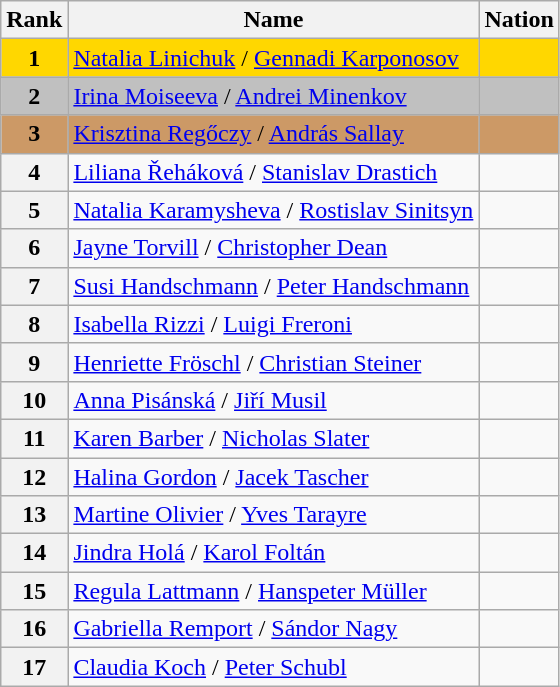<table class="wikitable">
<tr>
<th>Rank</th>
<th>Name</th>
<th>Nation</th>
</tr>
<tr bgcolor="gold">
<td align="center"><strong>1</strong></td>
<td><a href='#'>Natalia Linichuk</a> / <a href='#'>Gennadi Karponosov</a></td>
<td></td>
</tr>
<tr bgcolor="silver">
<td align="center"><strong>2</strong></td>
<td><a href='#'>Irina Moiseeva</a> / <a href='#'>Andrei Minenkov</a></td>
<td></td>
</tr>
<tr bgcolor="cc9966">
<td align="center"><strong>3</strong></td>
<td><a href='#'>Krisztina Regőczy</a> / <a href='#'>András Sallay</a></td>
<td></td>
</tr>
<tr>
<th>4</th>
<td><a href='#'>Liliana Řeháková</a> / <a href='#'>Stanislav Drastich</a></td>
<td></td>
</tr>
<tr>
<th>5</th>
<td><a href='#'>Natalia Karamysheva</a> / <a href='#'>Rostislav Sinitsyn</a></td>
<td></td>
</tr>
<tr>
<th>6</th>
<td><a href='#'>Jayne Torvill</a> / <a href='#'>Christopher Dean</a></td>
<td></td>
</tr>
<tr>
<th>7</th>
<td><a href='#'>Susi Handschmann</a> / <a href='#'>Peter Handschmann</a></td>
<td></td>
</tr>
<tr>
<th>8</th>
<td><a href='#'>Isabella Rizzi</a> / <a href='#'>Luigi Freroni</a></td>
<td></td>
</tr>
<tr>
<th>9</th>
<td><a href='#'>Henriette Fröschl</a> / <a href='#'>Christian Steiner</a></td>
<td></td>
</tr>
<tr>
<th>10</th>
<td><a href='#'>Anna Pisánská</a> / <a href='#'>Jiří Musil</a></td>
<td></td>
</tr>
<tr>
<th>11</th>
<td><a href='#'>Karen Barber</a> / <a href='#'>Nicholas Slater</a></td>
<td></td>
</tr>
<tr>
<th>12</th>
<td><a href='#'>Halina Gordon</a> / <a href='#'>Jacek Tascher</a></td>
<td></td>
</tr>
<tr>
<th>13</th>
<td><a href='#'>Martine Olivier</a> / <a href='#'>Yves Tarayre</a></td>
<td></td>
</tr>
<tr>
<th>14</th>
<td><a href='#'>Jindra Holá</a> / <a href='#'>Karol Foltán</a></td>
<td></td>
</tr>
<tr>
<th>15</th>
<td><a href='#'>Regula Lattmann</a> / <a href='#'>Hanspeter Müller</a></td>
<td></td>
</tr>
<tr>
<th>16</th>
<td><a href='#'>Gabriella Remport</a> / <a href='#'>Sándor Nagy</a></td>
<td></td>
</tr>
<tr>
<th>17</th>
<td><a href='#'>Claudia Koch</a> / <a href='#'>Peter Schubl</a></td>
<td></td>
</tr>
</table>
